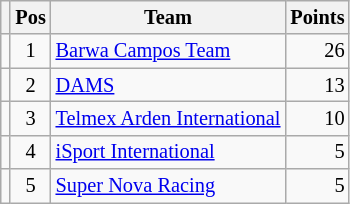<table class="wikitable" style="font-size: 85%;">
<tr>
<th></th>
<th>Pos</th>
<th>Team</th>
<th>Points</th>
</tr>
<tr>
<td align="left"></td>
<td align="center">1</td>
<td> <a href='#'>Barwa Campos Team</a></td>
<td align="right">26</td>
</tr>
<tr>
<td align="left"></td>
<td align="center">2</td>
<td> <a href='#'>DAMS</a></td>
<td align="right">13</td>
</tr>
<tr>
<td align="left"></td>
<td align="center">3</td>
<td> <a href='#'>Telmex Arden International</a></td>
<td align="right">10</td>
</tr>
<tr>
<td align="left"></td>
<td align="center">4</td>
<td> <a href='#'>iSport International</a></td>
<td align="right">5</td>
</tr>
<tr>
<td align="left"></td>
<td align="center">5</td>
<td> <a href='#'>Super Nova Racing</a></td>
<td align="right">5</td>
</tr>
</table>
